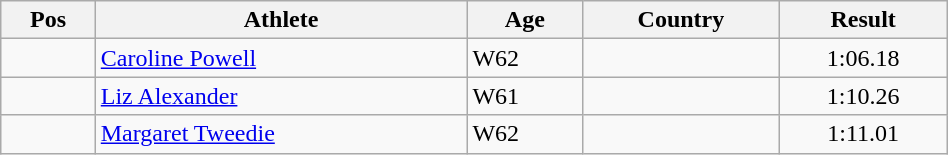<table class="wikitable"  style="text-align:center; width:50%;">
<tr>
<th>Pos</th>
<th>Athlete</th>
<th>Age</th>
<th>Country</th>
<th>Result</th>
</tr>
<tr>
<td align=center></td>
<td align=left><a href='#'>Caroline Powell</a></td>
<td align=left>W62</td>
<td align=left></td>
<td>1:06.18</td>
</tr>
<tr>
<td align=center></td>
<td align=left><a href='#'>Liz Alexander</a></td>
<td align=left>W61</td>
<td align=left></td>
<td>1:10.26</td>
</tr>
<tr>
<td align=center></td>
<td align=left><a href='#'>Margaret Tweedie</a></td>
<td align=left>W62</td>
<td align=left></td>
<td>1:11.01</td>
</tr>
</table>
